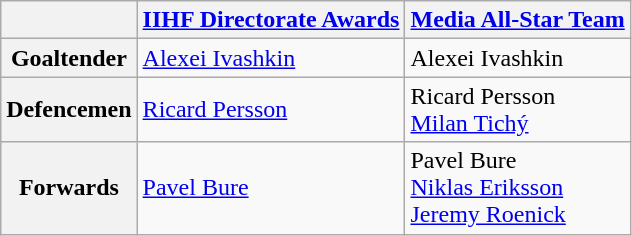<table class="wikitable">
<tr>
<th></th>
<th><a href='#'>IIHF Directorate Awards</a></th>
<th><a href='#'>Media All-Star Team</a></th>
</tr>
<tr>
<th>Goaltender</th>
<td> <a href='#'>Alexei Ivashkin</a></td>
<td> Alexei Ivashkin</td>
</tr>
<tr>
<th>Defencemen</th>
<td> <a href='#'>Ricard Persson</a></td>
<td> Ricard Persson<br> <a href='#'>Milan Tichý</a></td>
</tr>
<tr>
<th>Forwards</th>
<td> <a href='#'>Pavel Bure</a></td>
<td> Pavel Bure<br> <a href='#'>Niklas Eriksson</a><br> <a href='#'>Jeremy Roenick</a></td>
</tr>
</table>
